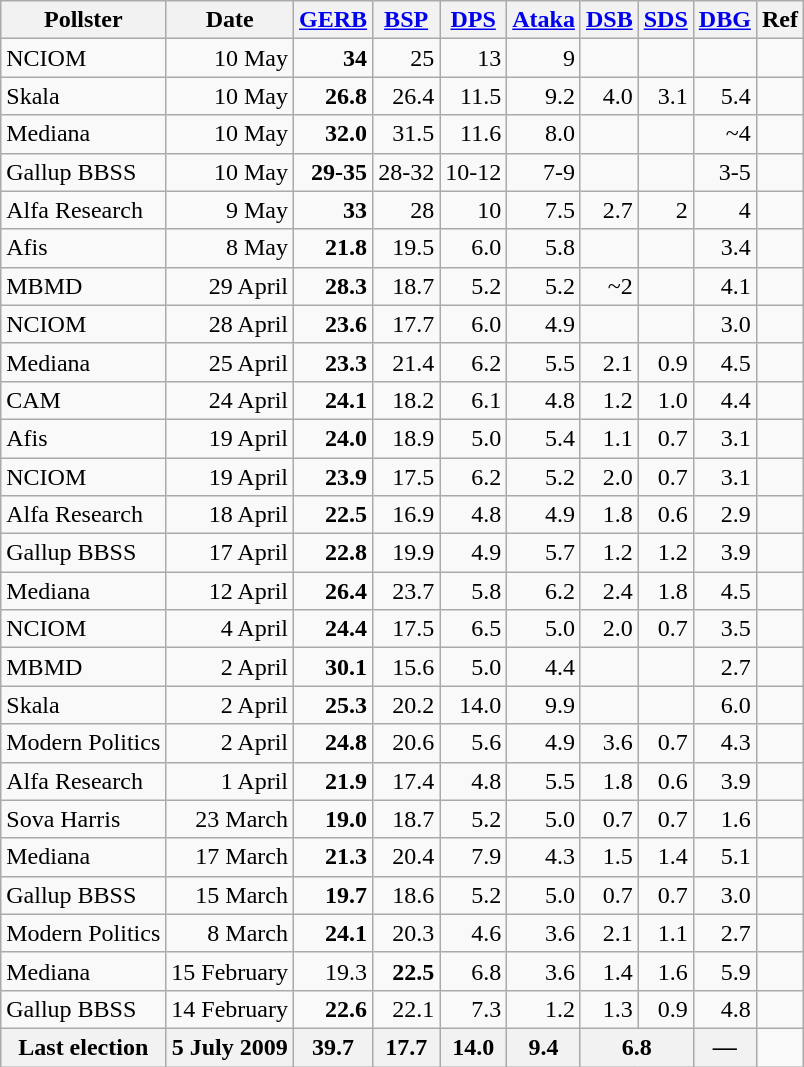<table class=wikitable style=text-align:right>
<tr>
<th>Pollster</th>
<th>Date</th>
<th><a href='#'>GERB</a></th>
<th><a href='#'>BSP</a></th>
<th><a href='#'>DPS</a></th>
<th><a href='#'>Ataka</a></th>
<th><a href='#'>DSB</a></th>
<th><a href='#'>SDS</a></th>
<th><a href='#'>DBG</a></th>
<th>Ref</th>
</tr>
<tr>
<td align=left>NCIOM</td>
<td>10 May</td>
<td><strong>34</strong></td>
<td>25</td>
<td>13</td>
<td>9</td>
<td></td>
<td></td>
<td></td>
<td></td>
</tr>
<tr>
<td align=left>Skala</td>
<td>10 May</td>
<td><strong>26.8</strong></td>
<td>26.4</td>
<td>11.5</td>
<td>9.2</td>
<td>4.0</td>
<td>3.1</td>
<td>5.4</td>
<td></td>
</tr>
<tr>
<td align=left>Mediana</td>
<td>10 May</td>
<td><strong>32.0</strong></td>
<td>31.5</td>
<td>11.6</td>
<td>8.0</td>
<td></td>
<td></td>
<td>~4</td>
<td></td>
</tr>
<tr>
<td align=left>Gallup BBSS</td>
<td>10 May</td>
<td><strong>29-35</strong></td>
<td>28-32</td>
<td>10-12</td>
<td>7-9</td>
<td></td>
<td></td>
<td>3-5</td>
<td></td>
</tr>
<tr>
<td align=left>Alfa Research</td>
<td>9 May</td>
<td><strong>33</strong></td>
<td>28</td>
<td>10</td>
<td>7.5</td>
<td>2.7</td>
<td>2</td>
<td>4</td>
<td></td>
</tr>
<tr>
<td align=left>Afis</td>
<td>8 May</td>
<td><strong>21.8</strong></td>
<td>19.5</td>
<td>6.0</td>
<td>5.8</td>
<td></td>
<td></td>
<td>3.4</td>
<td></td>
</tr>
<tr>
<td align=left>MBMD</td>
<td>29 April</td>
<td><strong>28.3</strong></td>
<td>18.7</td>
<td>5.2</td>
<td>5.2</td>
<td>~2</td>
<td></td>
<td>4.1</td>
<td></td>
</tr>
<tr>
<td align=left>NCIOM</td>
<td>28 April</td>
<td><strong>23.6</strong></td>
<td>17.7</td>
<td>6.0</td>
<td>4.9</td>
<td></td>
<td></td>
<td>3.0</td>
<td></td>
</tr>
<tr>
<td align=left>Mediana</td>
<td>25 April</td>
<td><strong>23.3</strong></td>
<td>21.4</td>
<td>6.2</td>
<td>5.5</td>
<td>2.1</td>
<td>0.9</td>
<td>4.5</td>
<td></td>
</tr>
<tr>
<td align=left>CAM</td>
<td>24 April</td>
<td><strong>24.1</strong></td>
<td>18.2</td>
<td>6.1</td>
<td>4.8</td>
<td>1.2</td>
<td>1.0</td>
<td>4.4</td>
<td></td>
</tr>
<tr>
<td align=left>Afis</td>
<td>19 April</td>
<td><strong>24.0</strong></td>
<td>18.9</td>
<td>5.0</td>
<td>5.4</td>
<td>1.1</td>
<td>0.7</td>
<td>3.1</td>
<td></td>
</tr>
<tr>
<td align=left>NCIOM</td>
<td>19 April</td>
<td><strong>23.9</strong></td>
<td>17.5</td>
<td>6.2</td>
<td>5.2</td>
<td>2.0</td>
<td>0.7</td>
<td>3.1</td>
<td></td>
</tr>
<tr>
<td align=left>Alfa Research</td>
<td>18 April</td>
<td><strong>22.5</strong></td>
<td>16.9</td>
<td>4.8</td>
<td>4.9</td>
<td>1.8</td>
<td>0.6</td>
<td>2.9</td>
<td></td>
</tr>
<tr>
<td align=left>Gallup BBSS</td>
<td>17 April</td>
<td><strong>22.8</strong></td>
<td>19.9</td>
<td>4.9</td>
<td>5.7</td>
<td>1.2</td>
<td>1.2</td>
<td>3.9</td>
<td></td>
</tr>
<tr>
<td align=left>Mediana</td>
<td>12 April</td>
<td><strong>26.4</strong></td>
<td>23.7</td>
<td>5.8</td>
<td>6.2</td>
<td>2.4</td>
<td>1.8</td>
<td>4.5</td>
<td></td>
</tr>
<tr>
<td align=left>NCIOM</td>
<td>4 April</td>
<td><strong>24.4</strong></td>
<td>17.5</td>
<td>6.5</td>
<td>5.0</td>
<td>2.0</td>
<td>0.7</td>
<td>3.5</td>
<td></td>
</tr>
<tr>
<td align=left>MBMD</td>
<td>2 April</td>
<td><strong>30.1</strong></td>
<td>15.6</td>
<td>5.0</td>
<td>4.4</td>
<td></td>
<td></td>
<td>2.7</td>
<td></td>
</tr>
<tr>
<td align=left>Skala</td>
<td>2 April</td>
<td><strong>25.3</strong></td>
<td>20.2</td>
<td>14.0</td>
<td>9.9</td>
<td></td>
<td></td>
<td>6.0</td>
<td></td>
</tr>
<tr>
<td align=left>Modern Politics</td>
<td>2 April</td>
<td><strong>24.8</strong></td>
<td>20.6</td>
<td>5.6</td>
<td>4.9</td>
<td>3.6</td>
<td>0.7</td>
<td>4.3</td>
<td></td>
</tr>
<tr>
<td align=left>Alfa Research</td>
<td>1 April</td>
<td><strong>21.9</strong></td>
<td>17.4</td>
<td>4.8</td>
<td>5.5</td>
<td>1.8</td>
<td>0.6</td>
<td>3.9</td>
<td></td>
</tr>
<tr>
<td align=left>Sova Harris</td>
<td>23 March</td>
<td><strong>19.0</strong></td>
<td>18.7</td>
<td>5.2</td>
<td>5.0</td>
<td>0.7</td>
<td>0.7</td>
<td>1.6</td>
<td></td>
</tr>
<tr>
<td align=left>Mediana</td>
<td>17 March</td>
<td><strong>21.3</strong></td>
<td>20.4</td>
<td>7.9</td>
<td>4.3</td>
<td>1.5</td>
<td>1.4</td>
<td>5.1</td>
<td></td>
</tr>
<tr>
<td align=left>Gallup BBSS</td>
<td>15 March</td>
<td><strong>19.7</strong></td>
<td>18.6</td>
<td>5.2</td>
<td>5.0</td>
<td>0.7</td>
<td>0.7</td>
<td>3.0</td>
<td></td>
</tr>
<tr>
<td align=left>Modern Politics</td>
<td>8 March</td>
<td><strong>24.1</strong></td>
<td>20.3</td>
<td>4.6</td>
<td>3.6</td>
<td>2.1</td>
<td>1.1</td>
<td>2.7</td>
<td></td>
</tr>
<tr>
<td align=left>Mediana</td>
<td>15 February</td>
<td>19.3</td>
<td><strong>22.5</strong></td>
<td>6.8</td>
<td>3.6</td>
<td>1.4</td>
<td>1.6</td>
<td>5.9</td>
<td></td>
</tr>
<tr>
<td align=left>Gallup BBSS</td>
<td>14 February</td>
<td><strong>22.6</strong></td>
<td>22.1</td>
<td>7.3</td>
<td>1.2</td>
<td>1.3</td>
<td>0.9</td>
<td>4.8</td>
<td></td>
</tr>
<tr>
<th>Last election</th>
<th>5 July 2009</th>
<th>39.7</th>
<th>17.7</th>
<th>14.0</th>
<th>9.4</th>
<th colspan=2>6.8</th>
<th>—</th>
<td></td>
</tr>
</table>
